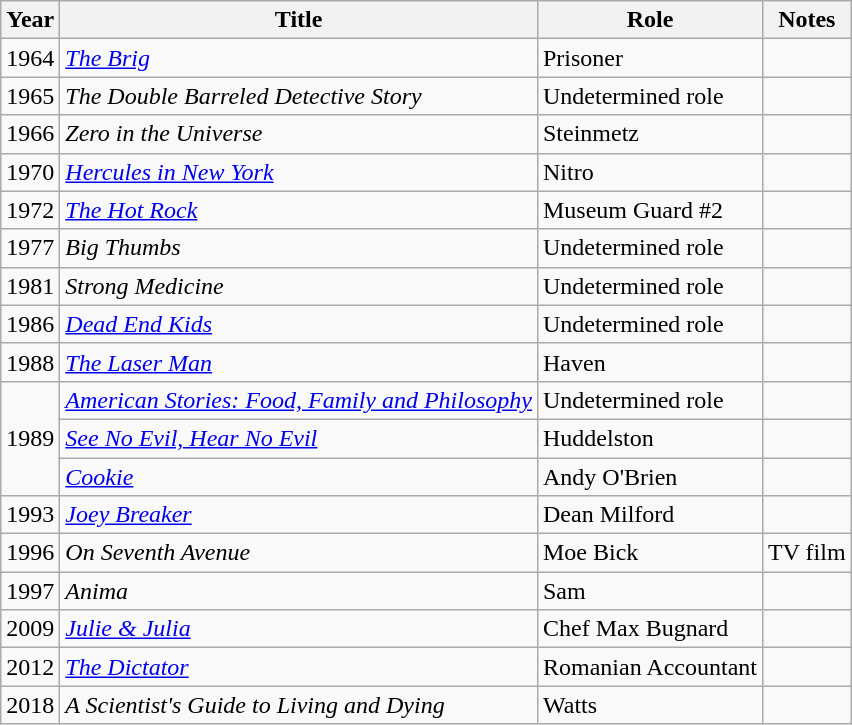<table class="wikitable sortable">
<tr>
<th>Year</th>
<th>Title</th>
<th>Role</th>
<th>Notes</th>
</tr>
<tr>
<td>1964</td>
<td><em><a href='#'>The Brig</a></em></td>
<td>Prisoner</td>
<td></td>
</tr>
<tr>
<td>1965</td>
<td><em>The Double Barreled Detective Story</em></td>
<td>Undetermined role</td>
<td></td>
</tr>
<tr>
<td>1966</td>
<td><em>Zero in the Universe</em></td>
<td>Steinmetz</td>
<td></td>
</tr>
<tr>
<td>1970</td>
<td><em><a href='#'>Hercules in New York</a></em></td>
<td>Nitro</td>
<td></td>
</tr>
<tr>
<td>1972</td>
<td><em><a href='#'>The Hot Rock</a></em></td>
<td>Museum Guard #2</td>
<td></td>
</tr>
<tr>
<td>1977</td>
<td><em>Big Thumbs</em></td>
<td>Undetermined role</td>
<td></td>
</tr>
<tr>
<td>1981</td>
<td><em>Strong Medicine</em></td>
<td>Undetermined role</td>
<td></td>
</tr>
<tr>
<td>1986</td>
<td><em><a href='#'>Dead End Kids</a></em></td>
<td>Undetermined role</td>
<td></td>
</tr>
<tr>
<td>1988</td>
<td><em><a href='#'>The Laser Man</a></em></td>
<td>Haven</td>
<td></td>
</tr>
<tr>
<td rowspan="3">1989</td>
<td><em><a href='#'>American Stories: Food, Family and Philosophy</a></em></td>
<td>Undetermined role</td>
<td></td>
</tr>
<tr>
<td><em><a href='#'>See No Evil, Hear No Evil</a></em></td>
<td>Huddelston</td>
<td></td>
</tr>
<tr>
<td><em><a href='#'>Cookie</a></em></td>
<td>Andy O'Brien</td>
<td></td>
</tr>
<tr>
<td>1993</td>
<td><em><a href='#'>Joey Breaker</a></em></td>
<td>Dean Milford</td>
<td></td>
</tr>
<tr>
<td>1996</td>
<td><em>On Seventh Avenue</em></td>
<td>Moe Bick</td>
<td>TV film</td>
</tr>
<tr>
<td>1997</td>
<td><em>Anima</em></td>
<td>Sam</td>
<td></td>
</tr>
<tr>
<td>2009</td>
<td><em><a href='#'>Julie & Julia</a></em></td>
<td>Chef Max Bugnard</td>
<td></td>
</tr>
<tr>
<td>2012</td>
<td><em><a href='#'>The Dictator</a></em></td>
<td>Romanian Accountant</td>
<td></td>
</tr>
<tr>
<td>2018</td>
<td><em>A Scientist's Guide to Living and Dying</em></td>
<td>Watts</td>
<td></td>
</tr>
</table>
